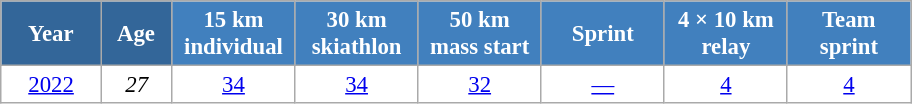<table class="wikitable" style="font-size:95%; text-align:center; border:grey solid 1px; border-collapse:collapse; background:#ffffff;">
<tr>
<th style="background-color:#369; color:white; width:60px;"> Year </th>
<th style="background-color:#369; color:white; width:40px;"> Age </th>
<th style="background-color:#4180be; color:white; width:75px;"> 15 km <br> individual </th>
<th style="background-color:#4180be; color:white; width:75px;"> 30 km <br> skiathlon </th>
<th style="background-color:#4180be; color:white; width:75px;"> 50 km <br> mass start </th>
<th style="background-color:#4180be; color:white; width:75px;"> Sprint </th>
<th style="background-color:#4180be; color:white; width:75px;"> 4 × 10 km <br> relay </th>
<th style="background-color:#4180be; color:white; width:75px;"> Team <br> sprint </th>
</tr>
<tr>
<td><a href='#'>2022</a></td>
<td><em>27</em></td>
<td><a href='#'>34</a></td>
<td><a href='#'>34</a></td>
<td><a href='#'>32</a></td>
<td><a href='#'>—</a></td>
<td><a href='#'>4</a></td>
<td><a href='#'>4</a></td>
</tr>
</table>
